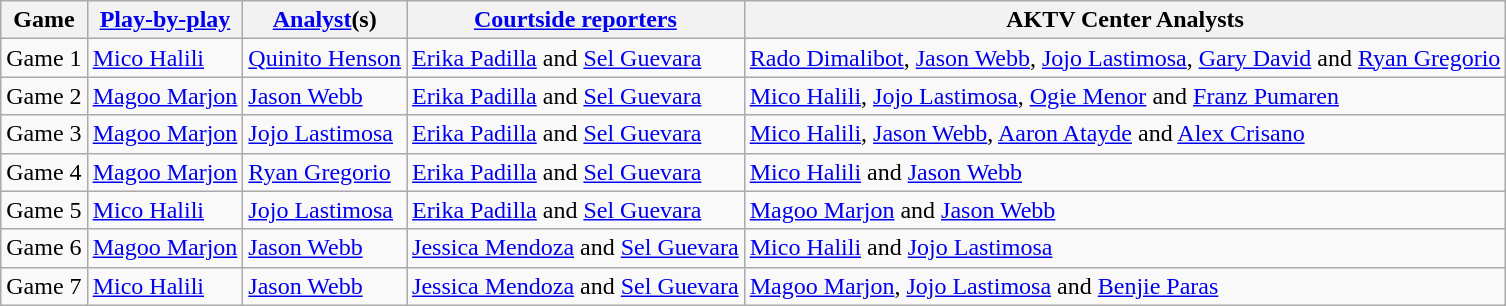<table class=wikitable>
<tr>
<th>Game</th>
<th><a href='#'>Play-by-play</a></th>
<th><a href='#'>Analyst</a>(s)</th>
<th><a href='#'>Courtside reporters</a></th>
<th>AKTV Center Analysts</th>
</tr>
<tr>
<td>Game 1</td>
<td><a href='#'>Mico Halili</a></td>
<td><a href='#'>Quinito Henson</a></td>
<td><a href='#'>Erika Padilla</a> and <a href='#'>Sel Guevara</a></td>
<td><a href='#'>Rado Dimalibot</a>, <a href='#'>Jason Webb</a>, <a href='#'>Jojo Lastimosa</a>, <a href='#'>Gary David</a> and <a href='#'>Ryan Gregorio</a></td>
</tr>
<tr>
<td>Game 2</td>
<td><a href='#'>Magoo Marjon</a></td>
<td><a href='#'>Jason Webb</a></td>
<td><a href='#'>Erika Padilla</a> and <a href='#'>Sel Guevara</a></td>
<td><a href='#'>Mico Halili</a>, <a href='#'>Jojo Lastimosa</a>, <a href='#'>Ogie Menor</a> and <a href='#'>Franz Pumaren</a></td>
</tr>
<tr>
<td>Game 3</td>
<td><a href='#'>Magoo Marjon</a></td>
<td><a href='#'>Jojo Lastimosa</a></td>
<td><a href='#'>Erika Padilla</a> and <a href='#'>Sel Guevara</a></td>
<td><a href='#'>Mico Halili</a>, <a href='#'>Jason Webb</a>, <a href='#'>Aaron Atayde</a> and <a href='#'>Alex Crisano</a></td>
</tr>
<tr>
<td>Game 4</td>
<td><a href='#'>Magoo Marjon</a></td>
<td><a href='#'>Ryan Gregorio</a></td>
<td><a href='#'>Erika Padilla</a> and <a href='#'>Sel Guevara</a></td>
<td><a href='#'>Mico Halili</a> and <a href='#'>Jason Webb</a></td>
</tr>
<tr>
<td>Game 5</td>
<td><a href='#'>Mico Halili</a></td>
<td><a href='#'>Jojo Lastimosa</a></td>
<td><a href='#'>Erika Padilla</a> and <a href='#'>Sel Guevara</a></td>
<td><a href='#'>Magoo Marjon</a> and <a href='#'>Jason Webb</a></td>
</tr>
<tr>
<td>Game 6</td>
<td><a href='#'>Magoo Marjon</a></td>
<td><a href='#'>Jason Webb</a></td>
<td><a href='#'>Jessica Mendoza</a> and <a href='#'>Sel Guevara</a></td>
<td><a href='#'>Mico Halili</a> and <a href='#'>Jojo Lastimosa</a></td>
</tr>
<tr>
<td>Game 7</td>
<td><a href='#'>Mico Halili</a></td>
<td><a href='#'>Jason Webb</a></td>
<td><a href='#'>Jessica Mendoza</a> and <a href='#'>Sel Guevara</a></td>
<td><a href='#'>Magoo Marjon</a>, <a href='#'>Jojo Lastimosa</a> and <a href='#'>Benjie Paras</a></td>
</tr>
</table>
